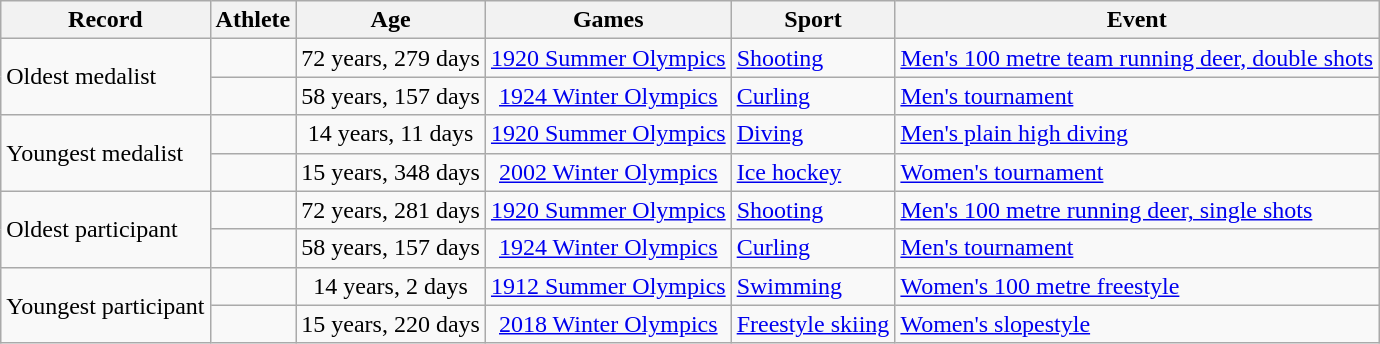<table class="wikitable sortable">
<tr>
<th>Record</th>
<th>Athlete</th>
<th>Age</th>
<th>Games</th>
<th>Sport</th>
<th>Event</th>
</tr>
<tr align=center>
<td align=left rowspan=2>Oldest medalist</td>
<td align=left></td>
<td>72 years, 279 days</td>
<td><a href='#'>1920 Summer Olympics</a></td>
<td align=left><a href='#'>Shooting</a></td>
<td align=left><a href='#'>Men's 100 metre team running deer, double shots</a></td>
</tr>
<tr align=center>
<td align=left></td>
<td>58 years, 157 days</td>
<td><a href='#'>1924 Winter Olympics</a></td>
<td align=left><a href='#'>Curling</a></td>
<td align=left><a href='#'>Men's tournament</a></td>
</tr>
<tr align=center>
<td align=left rowspan=2>Youngest medalist</td>
<td align=left></td>
<td>14 years, 11 days</td>
<td><a href='#'>1920 Summer Olympics</a></td>
<td align=left><a href='#'>Diving</a></td>
<td align=left><a href='#'>Men's plain high diving</a></td>
</tr>
<tr align=center>
<td align=left></td>
<td>15 years, 348 days</td>
<td><a href='#'>2002 Winter Olympics</a></td>
<td align=left><a href='#'>Ice hockey</a></td>
<td align=left><a href='#'>Women's tournament</a></td>
</tr>
<tr align=center>
<td align=left rowspan=2>Oldest participant</td>
<td align=left></td>
<td>72 years, 281 days</td>
<td><a href='#'>1920 Summer Olympics</a></td>
<td align=left><a href='#'>Shooting</a></td>
<td align=left><a href='#'>Men's 100 metre running deer, single shots</a></td>
</tr>
<tr align=center>
<td align=left></td>
<td>58 years, 157 days</td>
<td><a href='#'>1924 Winter Olympics</a></td>
<td align=left><a href='#'>Curling</a></td>
<td align=left><a href='#'>Men's tournament</a></td>
</tr>
<tr align=center>
<td align=left rowspan=2>Youngest participant</td>
<td align=left></td>
<td>14 years, 2 days</td>
<td><a href='#'>1912 Summer Olympics</a></td>
<td align=left><a href='#'>Swimming</a></td>
<td align=left><a href='#'>Women's 100 metre freestyle</a></td>
</tr>
<tr align=center>
<td align=left></td>
<td>15 years, 220 days</td>
<td><a href='#'>2018 Winter Olympics</a></td>
<td align=left><a href='#'>Freestyle skiing</a></td>
<td align=left><a href='#'>Women's slopestyle</a></td>
</tr>
</table>
